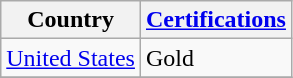<table class="wikitable">
<tr>
<th>Country</th>
<th><a href='#'>Certifications</a></th>
</tr>
<tr>
<td><a href='#'>United States</a></td>
<td>Gold</td>
</tr>
<tr>
</tr>
</table>
